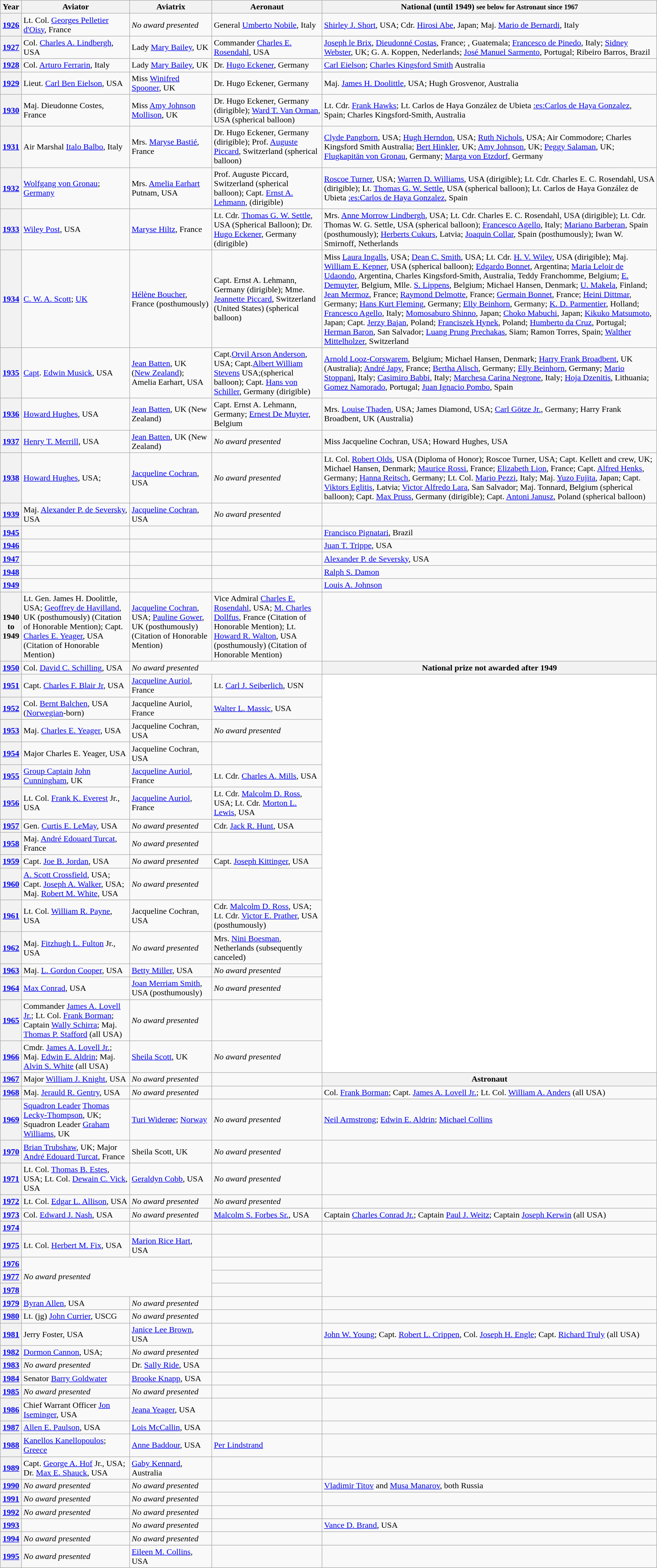<table class="wikitable" style="margin:1em 0">
<tr>
<th>Year</th>
<th>Aviator</th>
<th>Aviatrix</th>
<th>Aeronaut</th>
<th>National (until 1949) <small>see below for Astronaut since 1967</small></th>
</tr>
<tr>
<th><a href='#'>1926</a></th>
<td>Lt. Col. <a href='#'>Georges Pelletier d'Oisy</a>, France</td>
<td><em>No award presented</em></td>
<td>General <a href='#'>Umberto Nobile</a>, Italy</td>
<td><a href='#'>Shirley J. Short</a>, USA; Cdr. <a href='#'>Hirosi Abe</a>, Japan; Maj. <a href='#'>Mario de Bernardi</a>, Italy</td>
</tr>
<tr>
<th><a href='#'>1927</a></th>
<td>Col. <a href='#'>Charles A. Lindbergh</a>, USA</td>
<td>Lady <a href='#'>Mary Bailey</a>, UK</td>
<td>Commander <a href='#'>Charles E. Rosendahl</a>, USA</td>
<td><a href='#'>Joseph le Brix</a>, <a href='#'>Dieudonné Costas</a>, France; , Guatemala; <a href='#'>Francesco de Pinedo</a>, Italy; <a href='#'>Sidney Webster</a>, UK; G. A. Koppen, Nederlands; <a href='#'>José Manuel Sarmento</a>, Portugal; Ribeiro Barros, Brazil</td>
</tr>
<tr>
<th><a href='#'>1928</a></th>
<td>Col. <a href='#'>Arturo Ferrarin</a>, Italy</td>
<td>Lady <a href='#'>Mary Bailey</a>, UK</td>
<td>Dr. <a href='#'>Hugo Eckener</a>, Germany</td>
<td><a href='#'>Carl Eielson</a>; <a href='#'>Charles Kingsford Smith</a> Australia</td>
</tr>
<tr>
<th><a href='#'>1929</a></th>
<td>Lieut. <a href='#'>Carl Ben Eielson</a>, USA</td>
<td>Miss <a href='#'>Winifred Spooner</a>, UK</td>
<td>Dr. Hugo Eckener, Germany</td>
<td>Maj. <a href='#'>James H. Doolittle</a>, USA; Hugh Grosvenor, Australia</td>
</tr>
<tr>
<th><a href='#'>1930</a></th>
<td>Maj. Dieudonne Costes, France</td>
<td>Miss <a href='#'>Amy Johnson Mollison</a>, UK</td>
<td>Dr. Hugo Eckener, Germany (dirigible); <a href='#'>Ward T. Van Orman</a>, USA (spherical balloon)</td>
<td>Lt. Cdr. <a href='#'>Frank Hawks</a>; Lt. Carlos de Haya González de Ubieta <a href='#'>:es:Carlos de Haya Gonzalez</a>, Spain; Charles Kingsford-Smith, Australia</td>
</tr>
<tr>
<th><a href='#'>1931</a></th>
<td>Air Marshal <a href='#'>Italo Balbo</a>, Italy</td>
<td>Mrs. <a href='#'>Maryse Bastié</a>, France</td>
<td>Dr. Hugo Eckener, Germany (dirigible); Prof. <a href='#'>Auguste Piccard</a>, Switzerland (spherical balloon)</td>
<td><a href='#'>Clyde Pangborn</a>, USA; <a href='#'>Hugh Herndon</a>, USA; <a href='#'>Ruth Nichols</a>, USA; Air Commodore; Charles Kingsford Smith Australia; <a href='#'>Bert Hinkler</a>, UK; <a href='#'>Amy Johnson</a>, UK; <a href='#'>Peggy Salaman</a>, UK; <a href='#'>Flugkapitän von Gronau</a>, Germany; <a href='#'>Marga von Etzdorf</a>, Germany</td>
</tr>
<tr>
<th><a href='#'>1932</a></th>
<td><a href='#'>Wolfgang von Gronau</a>; <a href='#'>Germany</a></td>
<td>Mrs. <a href='#'>Amelia Earhart</a> Putnam, USA</td>
<td>Prof. Auguste Piccard, Switzerland (spherical balloon); Capt. <a href='#'>Ernst A. Lehmann</a>, (dirigible)</td>
<td><a href='#'>Roscoe Turner</a>, USA; <a href='#'>Warren D. Williams</a>, USA (dirigible); Lt. Cdr. Charles E. C. Rosendahl, USA (dirigible); Lt. <a href='#'>Thomas G. W. Settle</a>, USA (spherical balloon); Lt. Carlos de Haya González de Ubieta <a href='#'>:es:Carlos de Haya Gonzalez</a>, Spain</td>
</tr>
<tr>
<th><a href='#'>1933</a></th>
<td><a href='#'>Wiley Post</a>, USA</td>
<td><a href='#'>Maryse Hiltz</a>, France</td>
<td>Lt. Cdr. <a href='#'>Thomas G. W. Settle</a>, USA (Spherical Balloon); Dr. <a href='#'>Hugo Eckener</a>, Germany (dirigible)</td>
<td>Mrs. <a href='#'>Anne Morrow Lindbergh</a>, USA; Lt. Cdr. Charles E. C. Rosendahl, USA (dirigible); Lt. Cdr. Thomas W. G. Settle, USA (spherical balloon); <a href='#'>Francesco Agello</a>, Italy; <a href='#'>Mariano Barberan</a>, Spain (posthumously); <a href='#'>Herberts Cukurs</a>, Latvia; <a href='#'>Joaquin Collar</a>, Spain (posthumously); Iwan W. Smirnoff, Netherlands</td>
</tr>
<tr>
<th><a href='#'>1934</a></th>
<td><a href='#'>C. W. A. Scott</a>; <a href='#'>UK</a></td>
<td><a href='#'>Hélène Boucher</a>, France (posthumously)</td>
<td>Capt. Ernst A. Lehmann, Germany (dirigible); Mme. <a href='#'>Jeannette Piccard</a>, Switzerland (United States) (spherical balloon)</td>
<td>Miss <a href='#'>Laura Ingalls</a>, USA; <a href='#'>Dean C. Smith</a>, USA; Lt. Cdr. <a href='#'>H. V. Wiley</a>, USA (dirigible); Maj. <a href='#'>William E. Kepner</a>, USA (spherical balloon); <a href='#'>Edgardo Bonnet</a>, Argentina; <a href='#'>Maria Leloir de Udaondo</a>, Argentina, Charles Kingsford-Smith, Australia, Teddy Franchomme, Belgium; <a href='#'>E. Demuyter</a>, Belgium, Mlle. <a href='#'>S. Lippens</a>, Belgium; Michael Hansen, Denmark; <a href='#'>U. Makela</a>, Finland; <a href='#'>Jean Mermoz</a>, France; <a href='#'>Raymond Delmotte</a>, France; <a href='#'>Germain Bonnet</a>, France; <a href='#'>Heini Dittmar</a>, Germany; <a href='#'>Hans Kurt Fleming</a>, Germany; <a href='#'>Elly Beinhorn</a>, Germany; <a href='#'>K. D. Parmentier</a>, Holland; <a href='#'>Francesco Agello</a>, Italy; <a href='#'>Momosaburo Shinno</a>, Japan; <a href='#'>Choko Mabuchi</a>, Japan; <a href='#'>Kikuko Matsumoto</a>, Japan; Capt. <a href='#'>Jerzy Bajan</a>, Poland; <a href='#'>Franciszek Hynek</a>, Poland; <a href='#'>Humberto da Cruz</a>, Portugal; <a href='#'>Herman Baron</a>, San Salvador; <a href='#'>Luang Prung Prechakas</a>, Siam; Ramon Torres, Spain; <a href='#'>Walther Mittelholzer</a>, Switzerland</td>
</tr>
<tr>
<th><a href='#'>1935</a></th>
<td><a href='#'>Capt</a>. <a href='#'>Edwin Musick</a>, USA</td>
<td><a href='#'>Jean Batten</a>, UK<br>(<a href='#'>New Zealand</a>); Amelia Earhart, USA</td>
<td>Capt.<a href='#'>Orvil Arson Anderson</a>, USA; Capt.<a href='#'>Albert William Stevens</a> USA;(spherical balloon); Capt. <a href='#'>Hans von Schiller</a>, Germany (dirigible)</td>
<td><a href='#'>Arnold Looz-Corswarem</a>, Belgium; Michael Hansen, Denmark; <a href='#'>Harry Frank Broadbent</a>, UK (Australia); <a href='#'>André Japy</a>, France; <a href='#'>Bertha Alisch</a>, Germany; <a href='#'>Elly Beinhorn</a>, Germany; <a href='#'>Mario Stoppani</a>, Italy; <a href='#'>Casimiro Babbi</a>, Italy; <a href='#'>Marchesa Carina Negrone</a>, Italy; <a href='#'>Hoja Dzenitis</a>, Lithuania; <a href='#'>Gomez Namorado</a>, Portugal; <a href='#'>Juan Ignacio Pombo</a>, Spain</td>
</tr>
<tr>
<th><a href='#'>1936</a></th>
<td><a href='#'>Howard Hughes</a>, USA</td>
<td><a href='#'>Jean Batten</a>, UK (New Zealand)</td>
<td>Capt. Ernst A. Lehmann, Germany; <a href='#'>Ernest De Muyter</a>, Belgium</td>
<td>Mrs. <a href='#'>Louise Thaden</a>, USA; James Diamond, USA; <a href='#'>Carl Götze Jr.</a>, Germany; Harry Frank Broadbent, UK (Australia)</td>
</tr>
<tr>
<th><a href='#'>1937</a></th>
<td><a href='#'>Henry T. Merrill</a>, USA</td>
<td><a href='#'>Jean Batten</a>, UK (New Zealand)</td>
<td><em>No award presented</em></td>
<td>Miss Jacqueline Cochran, USA; Howard Hughes, USA</td>
</tr>
<tr>
<th><a href='#'>1938</a></th>
<td><a href='#'>Howard Hughes</a>, USA;</td>
<td><a href='#'>Jacqueline Cochran</a>, USA</td>
<td><em>No award presented</em></td>
<td>Lt. Col. <a href='#'>Robert Olds</a>, USA (Diploma of Honor); Roscoe Turner, USA; Capt. Kellett and crew, UK; Michael Hansen, Denmark; <a href='#'>Maurice Rossi</a>, France; <a href='#'>Elizabeth Lion</a>, France; Capt. <a href='#'>Alfred Henks</a>, Germany; <a href='#'>Hanna Reitsch</a>, Germany; Lt. Col. <a href='#'>Mario Pezzi</a>, Italy; Maj. <a href='#'>Yuzo Fujita</a>, Japan; Capt. <a href='#'>Viktors Eglitis</a>, Latvia; <a href='#'>Victor Alfredo Lara</a>, San Salvador; Maj. Tonnard, Belgium (spherical balloon); Capt. <a href='#'>Max Pruss</a>, Germany (dirigible); Capt. <a href='#'>Antoni Janusz</a>, Poland (spherical balloon)</td>
</tr>
<tr>
<th><a href='#'>1939</a></th>
<td>Maj. <a href='#'>Alexander P. de Seversky</a>, USA</td>
<td><a href='#'>Jacqueline Cochran</a>, USA</td>
<td><em>No award presented</em></td>
<td></td>
</tr>
<tr>
<th><a href='#'>1945</a></th>
<td></td>
<td></td>
<td></td>
<td><a href='#'>Francisco Pignatari</a>, Brazil</td>
</tr>
<tr>
<th><a href='#'>1946</a></th>
<td></td>
<td></td>
<td></td>
<td><a href='#'>Juan T. Trippe</a>, USA</td>
</tr>
<tr>
<th><a href='#'>1947</a></th>
<td></td>
<td></td>
<td></td>
<td><a href='#'>Alexander P. de Seversky</a>, USA</td>
</tr>
<tr>
<th><a href='#'>1948</a></th>
<td></td>
<td></td>
<td></td>
<td><a href='#'>Ralph S. Damon</a></td>
</tr>
<tr>
<th><a href='#'>1949</a></th>
<td></td>
<td></td>
<td></td>
<td><a href='#'>Louis A. Johnson</a></td>
</tr>
<tr>
<th>1940 <br> to 1949</th>
<td>Lt. Gen. James H. Doolittle, USA; <a href='#'>Geoffrey de Havilland</a>, UK (posthumously) (Citation of Honorable Mention); Capt. <a href='#'>Charles E. Yeager</a>, USA (Citation of Honorable Mention)</td>
<td><a href='#'>Jacqueline Cochran</a>, USA; <a href='#'>Pauline Gower</a>, UK (posthumously) (Citation of Honorable Mention)</td>
<td>Vice Admiral <a href='#'>Charles E. Rosendahl</a>, USA; <a href='#'>M. Charles Dollfus</a>, France (Citation of Honorable Mention); Lt. <a href='#'>Howard R. Walton</a>, USA (posthumously) (Citation of Honorable Mention)</td>
<td></td>
</tr>
<tr>
<th><a href='#'>1950</a></th>
<td>Col. <a href='#'>David C. Schilling</a>, USA</td>
<td colspan=2><em>No award presented</em></td>
<th>National prize not awarded after 1949</th>
</tr>
<tr>
<th><a href='#'>1951</a></th>
<td>Capt. <a href='#'>Charles F. Blair Jr</a>, USA</td>
<td><a href='#'>Jacqueline Auriol</a>, France</td>
<td>Lt. <a href='#'>Carl J. Seiberlich</a>, USN</td>
<td rowspan=16 style="background:white"></td>
</tr>
<tr>
<th><a href='#'>1952</a></th>
<td>Col. <a href='#'>Bernt Balchen</a>, USA (<a href='#'>Norwegian</a>-born)</td>
<td>Jacqueline Auriol, France</td>
<td><a href='#'>Walter L. Massic</a>, USA</td>
</tr>
<tr>
<th><a href='#'>1953</a></th>
<td>Maj. <a href='#'>Charles E. Yeager</a>, USA</td>
<td>Jacqueline Cochran, USA</td>
<td><em>No award presented</em></td>
</tr>
<tr>
<th><a href='#'>1954</a></th>
<td>Major Charles E. Yeager, USA</td>
<td>Jacqueline Cochran, USA</td>
<td></td>
</tr>
<tr>
<th><a href='#'>1955</a></th>
<td><a href='#'>Group Captain</a> <a href='#'>John Cunningham</a>, UK</td>
<td><a href='#'>Jacqueline Auriol</a>, France</td>
<td>Lt. Cdr. <a href='#'>Charles A. Mills</a>, USA</td>
</tr>
<tr>
<th><a href='#'>1956</a></th>
<td>Lt. Col. <a href='#'>Frank K. Everest</a> Jr., USA</td>
<td><a href='#'>Jacqueline Auriol</a>, France</td>
<td>Lt. Cdr. <a href='#'>Malcolm D. Ross</a>, USA; Lt. Cdr. <a href='#'>Morton L. Lewis</a>, USA</td>
</tr>
<tr>
<th><a href='#'>1957</a></th>
<td>Gen. <a href='#'>Curtis E. LeMay</a>, USA</td>
<td><em>No award presented</em></td>
<td>Cdr. <a href='#'>Jack R. Hunt</a>, USA</td>
</tr>
<tr>
<th><a href='#'>1958</a></th>
<td>Maj. <a href='#'>André Edouard Turcat</a>, France</td>
<td><em>No award presented</em></td>
<td></td>
</tr>
<tr>
<th><a href='#'>1959</a></th>
<td>Capt. <a href='#'>Joe B. Jordan</a>, USA</td>
<td><em>No award presented</em></td>
<td>Capt. <a href='#'>Joseph Kittinger</a>, USA</td>
</tr>
<tr>
<th><a href='#'>1960</a></th>
<td><a href='#'>A. Scott Crossfield</a>, USA; Capt. <a href='#'>Joseph A. Walker</a>, USA; Maj. <a href='#'>Robert M. White</a>, USA</td>
<td><em>No award presented</em></td>
<td></td>
</tr>
<tr>
<th><a href='#'>1961</a></th>
<td>Lt. Col. <a href='#'>William R. Payne</a>, USA</td>
<td>Jacqueline Cochran, USA</td>
<td>Cdr. <a href='#'>Malcolm D. Ross</a>, USA; Lt. Cdr. <a href='#'>Victor E. Prather</a>, USA (posthumously)</td>
</tr>
<tr>
<th><a href='#'>1962</a></th>
<td>Maj. <a href='#'>Fitzhugh L. Fulton</a> Jr., USA</td>
<td><em>No award presented</em></td>
<td>Mrs. <a href='#'>Nini Boesman</a>, Netherlands (subsequently canceled)</td>
</tr>
<tr>
<th><a href='#'>1963</a></th>
<td>Maj. <a href='#'>L. Gordon Cooper</a>, USA</td>
<td><a href='#'>Betty Miller</a>, USA</td>
<td><em>No award presented</em></td>
</tr>
<tr>
<th><a href='#'>1964</a></th>
<td><a href='#'>Max Conrad</a>, USA</td>
<td><a href='#'>Joan Merriam Smith</a>, USA (posthumously)</td>
<td><em>No award presented</em></td>
</tr>
<tr>
<th><a href='#'>1965</a></th>
<td>Commander <a href='#'>James A. Lovell Jr.</a>; Lt. Col. <a href='#'>Frank Borman</a>; Captain <a href='#'>Wally Schirra</a>; Maj. <a href='#'>Thomas P. Stafford</a> (all USA)</td>
<td><em>No award presented</em></td>
<td></td>
</tr>
<tr>
<th><a href='#'>1966</a></th>
<td>Cmdr. <a href='#'>James A. Lovell Jr.</a>; Maj. <a href='#'>Edwin E. Aldrin</a>; Maj. <a href='#'>Alvin S. White</a> (all USA)</td>
<td><a href='#'>Sheila Scott</a>, UK</td>
<td><em>No award presented</em></td>
</tr>
<tr>
<th><a href='#'>1967</a></th>
<td>Major <a href='#'>William J. Knight</a>, USA</td>
<td><em>No award presented</em></td>
<td></td>
<th>Astronaut</th>
</tr>
<tr>
<th><a href='#'>1968</a></th>
<td>Maj. <a href='#'>Jerauld R. Gentry</a>, USA</td>
<td><em>No award presented</em></td>
<td></td>
<td>Col. <a href='#'>Frank Borman</a>; Capt. <a href='#'>James A. Lovell Jr.</a>; Lt. Col. <a href='#'>William A. Anders</a> (all USA)</td>
</tr>
<tr>
<th><a href='#'>1969</a></th>
<td><a href='#'>Squadron Leader</a> <a href='#'>Thomas Lecky-Thompson</a>, UK; Squadron Leader <a href='#'>Graham Williams</a>, UK</td>
<td><a href='#'>Turi Widerøe</a>; <a href='#'>Norway</a></td>
<td><em>No award presented</em></td>
<td><a href='#'>Neil Armstrong</a>; <a href='#'>Edwin E. Aldrin</a>; <a href='#'>Michael Collins</a></td>
</tr>
<tr>
<th><a href='#'>1970</a></th>
<td><a href='#'>Brian Trubshaw</a>, UK; Major <a href='#'>André Edouard Turcat</a>, France</td>
<td>Sheila Scott, UK</td>
<td><em>No award presented</em></td>
<td></td>
</tr>
<tr>
<th><a href='#'>1971</a></th>
<td>Lt. Col. <a href='#'>Thomas B. Estes</a>, USA; Lt. Col. <a href='#'>Dewain C. Vick</a>, USA</td>
<td><a href='#'>Geraldyn Cobb</a>, USA</td>
<td><em>No award presented</em></td>
<td></td>
</tr>
<tr>
<th><a href='#'>1972</a></th>
<td>Lt. Col. <a href='#'>Edgar L. Allison</a>, USA</td>
<td><em>No award presented</em></td>
<td><em>No award presented</em></td>
<td></td>
</tr>
<tr>
<th><a href='#'>1973</a></th>
<td>Col. <a href='#'>Edward J. Nash</a>, USA</td>
<td><em>No award presented</em></td>
<td><a href='#'>Malcolm S. Forbes Sr.</a>, USA</td>
<td>Captain <a href='#'>Charles Conrad Jr.</a>; Captain <a href='#'>Paul J. Weitz</a>; Captain <a href='#'>Joseph Kerwin</a> (all USA)</td>
</tr>
<tr>
<th><a href='#'>1974</a></th>
<td></td>
<td></td>
<td></td>
</tr>
<tr>
<th><a href='#'>1975</a></th>
<td>Lt. Col. <a href='#'>Herbert M. Fix</a>, USA</td>
<td><a href='#'>Marion Rice Hart</a>, USA</td>
<td></td>
<td></td>
</tr>
<tr>
<th><a href='#'>1976</a></th>
<td colspan=2 rowspan=3><em>No award presented</em></td>
<td></td>
</tr>
<tr>
<th><a href='#'>1977</a></th>
<td></td>
</tr>
<tr>
<th><a href='#'>1978</a></th>
<td></td>
</tr>
<tr>
<th><a href='#'>1979</a></th>
<td><a href='#'>Byran Allen</a>, USA</td>
<td><em>No award presented</em></td>
<td></td>
<td></td>
</tr>
<tr>
<th><a href='#'>1980</a></th>
<td>Lt. (jg) <a href='#'>John Currier</a>, USCG</td>
<td><em>No award presented</em></td>
<td></td>
<td></td>
</tr>
<tr>
<th><a href='#'>1981</a></th>
<td>Jerry Foster, USA</td>
<td><a href='#'>Janice Lee Brown</a>, USA</td>
<td></td>
<td><a href='#'>John W. Young</a>; Capt. <a href='#'>Robert L. Crippen</a>, Col. <a href='#'>Joseph H. Engle</a>; Capt. <a href='#'>Richard Truly</a> (all USA)</td>
</tr>
<tr>
<th><a href='#'>1982</a></th>
<td><a href='#'>Dormon Cannon</a>, USA;</td>
<td><em>No award presented</em></td>
<td></td>
</tr>
<tr>
<th><a href='#'>1983</a></th>
<td><em>No award presented</em></td>
<td>Dr. <a href='#'>Sally Ride</a>, USA</td>
<td></td>
<td></td>
</tr>
<tr>
<th><a href='#'>1984</a></th>
<td>Senator <a href='#'>Barry Goldwater</a></td>
<td><a href='#'>Brooke Knapp</a>, USA</td>
<td></td>
<td></td>
</tr>
<tr>
<th><a href='#'>1985</a></th>
<td><em>No award presented</em></td>
<td><em>No award presented</em></td>
<td></td>
<td></td>
</tr>
<tr>
<th><a href='#'>1986</a></th>
<td>Chief Warrant Officer <a href='#'>Jon Iseminger</a>, USA</td>
<td><a href='#'>Jeana Yeager</a>, USA</td>
<td></td>
<td></td>
</tr>
<tr>
<th><a href='#'>1987</a></th>
<td><a href='#'>Allen E. Paulson</a>, USA</td>
<td><a href='#'>Lois McCallin</a>, USA</td>
<td></td>
<td></td>
</tr>
<tr>
<th><a href='#'>1988</a></th>
<td><a href='#'>Kanellos Kanellopoulos</a>; <a href='#'>Greece</a></td>
<td><a href='#'>Anne Baddour</a>, USA</td>
<td><a href='#'>Per Lindstrand</a></td>
<td></td>
</tr>
<tr>
<th><a href='#'>1989</a></th>
<td>Capt. <a href='#'>George A. Hof</a> Jr., USA; Dr. <a href='#'>Max E. Shauck</a>, USA</td>
<td><a href='#'>Gaby Kennard</a>, Australia</td>
<td></td>
<td></td>
</tr>
<tr>
<th><a href='#'>1990</a></th>
<td><em>No award presented</em></td>
<td><em>No award presented</em></td>
<td></td>
<td><a href='#'>Vladimir Titov</a> and <a href='#'>Musa Manarov</a>, both Russia</td>
</tr>
<tr>
<th><a href='#'>1991</a></th>
<td><em>No award presented</em></td>
<td><em>No award presented</em></td>
<td></td>
<td></td>
</tr>
<tr>
<th><a href='#'>1992</a></th>
<td><em>No award presented</em></td>
<td><em>No award presented</em></td>
<td></td>
<td></td>
</tr>
<tr>
<th><a href='#'>1993</a></th>
<td></td>
<td><em>No award presented</em></td>
<td></td>
<td><a href='#'>Vance D. Brand</a>, USA</td>
</tr>
<tr>
<th><a href='#'>1994</a></th>
<td><em>No award presented</em></td>
<td><em>No award presented</em></td>
<td></td>
<td></td>
</tr>
<tr>
<th><a href='#'>1995</a></th>
<td><em>No award presented</em></td>
<td><a href='#'>Eileen M. Collins</a>, USA</td>
<td></td>
<td></td>
</tr>
</table>
